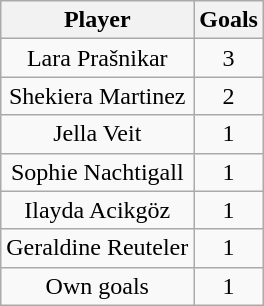<table class="wikitable" style="text-align:center;">
<tr>
<th>Player</th>
<th>Goals</th>
</tr>
<tr>
<td>Lara Prašnikar</td>
<td>3</td>
</tr>
<tr>
<td>Shekiera Martinez</td>
<td>2</td>
</tr>
<tr>
<td>Jella Veit</td>
<td>1</td>
</tr>
<tr>
<td>Sophie Nachtigall</td>
<td>1</td>
</tr>
<tr>
<td>Ilayda Acikgöz</td>
<td>1</td>
</tr>
<tr>
<td>Geraldine Reuteler</td>
<td>1</td>
</tr>
<tr>
<td>Own goals</td>
<td>1</td>
</tr>
</table>
